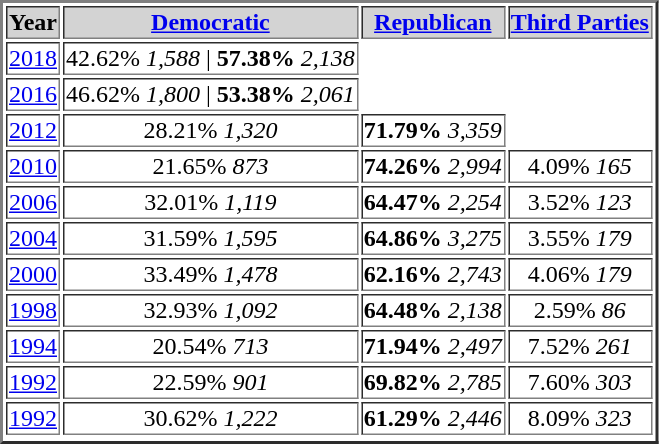<table border = "2">
<tr style="background:lightgrey;">
<th>Year</th>
<th><a href='#'>Democratic</a></th>
<th><a href='#'>Republican</a></th>
<th><a href='#'>Third Parties</a></th>
</tr>
<tr>
<td align="center" ><a href='#'>2018</a></td>
<td align="center" >42.62% <em>1,588</em> | <strong>57.38%</strong> <em>2,138</em></td>
</tr>
<tr>
<td align="center" ><a href='#'>2016</a></td>
<td align="center" >46.62% <em>1,800</em> | <strong>53.38%</strong> <em>2,061</em></td>
</tr>
<tr>
<td align="center" ><a href='#'>2012</a></td>
<td align="center" >28.21% <em>1,320</em></td>
<td align="center" ><strong>71.79%</strong> <em>3,359</em></td>
</tr>
<tr>
<td align="center" ><a href='#'>2010</a></td>
<td align="center" >21.65% <em>873</em></td>
<td align="center" ><strong>74.26%</strong> <em>2,994</em></td>
<td align="center" >4.09% <em>165</em></td>
</tr>
<tr>
<td align="center" ><a href='#'>2006</a></td>
<td align="center" >32.01% <em>1,119</em></td>
<td align="center" ><strong>64.47%</strong> <em>2,254</em></td>
<td align="center" >3.52% <em>123</em></td>
</tr>
<tr>
<td align="center" ><a href='#'>2004</a></td>
<td align="center" >31.59% <em>1,595</em></td>
<td align="center" ><strong>64.86%</strong> <em>3,275</em></td>
<td align="center" >3.55% <em>179</em></td>
</tr>
<tr>
<td align="center" ><a href='#'>2000</a></td>
<td align="center" >33.49% <em>1,478</em></td>
<td align="center" ><strong>62.16%</strong> <em>2,743</em></td>
<td align="center" >4.06% <em>179</em></td>
</tr>
<tr>
<td align="center" ><a href='#'>1998</a></td>
<td align="center" >32.93% <em>1,092</em></td>
<td align="center" ><strong>64.48%</strong> <em>2,138</em></td>
<td align="center" >2.59% <em>86</em></td>
</tr>
<tr>
<td align="center" ><a href='#'>1994</a></td>
<td align="center" >20.54% <em>713</em></td>
<td align="center" ><strong>71.94%</strong> <em>2,497</em></td>
<td align="center" >7.52% <em>261</em></td>
</tr>
<tr>
<td align="center" ><a href='#'>1992</a></td>
<td align="center" >22.59% <em>901</em></td>
<td align="center" ><strong>69.82%</strong> <em>2,785</em></td>
<td align="center" >7.60% <em>303</em></td>
</tr>
<tr>
<td align="center" ><a href='#'>1992</a></td>
<td align="center" >30.62% <em>1,222</em></td>
<td align="center" ><strong>61.29%</strong> <em>2,446</em></td>
<td align="center" >8.09% <em>323</em></td>
</tr>
<tr>
</tr>
</table>
